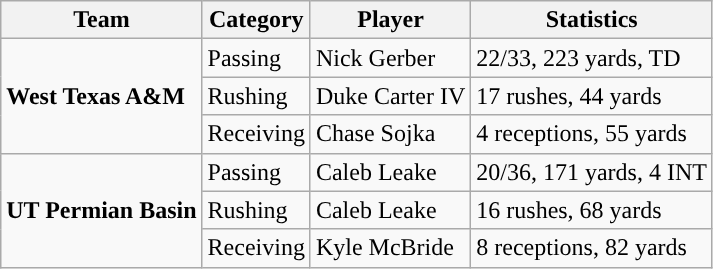<table class="wikitable" style="float: left;">
<tr>
<th>Team</th>
<th>Category</th>
<th>Player</th>
<th>Statistics</th>
</tr>
<tr>
<td rowspan=3><strong>West Texas A&M</strong></td>
<td>Passing</td>
<td>Nick Gerber</td>
<td>22/33, 223 yards, TD</td>
</tr>
<tr>
<td>Rushing</td>
<td>Duke Carter IV</td>
<td>17 rushes, 44 yards</td>
</tr>
<tr>
<td>Receiving</td>
<td>Chase Sojka</td>
<td>4 receptions, 55 yards</td>
</tr>
<tr>
<td rowspan=3><strong>UT Permian Basin</strong></td>
<td>Passing</td>
<td>Caleb Leake</td>
<td>20/36, 171 yards, 4 INT</td>
</tr>
<tr>
<td>Rushing</td>
<td>Caleb Leake</td>
<td>16 rushes, 68 yards</td>
</tr>
<tr>
<td>Receiving</td>
<td>Kyle McBride</td>
<td>8 receptions, 82 yards</td>
</tr>
</table>
